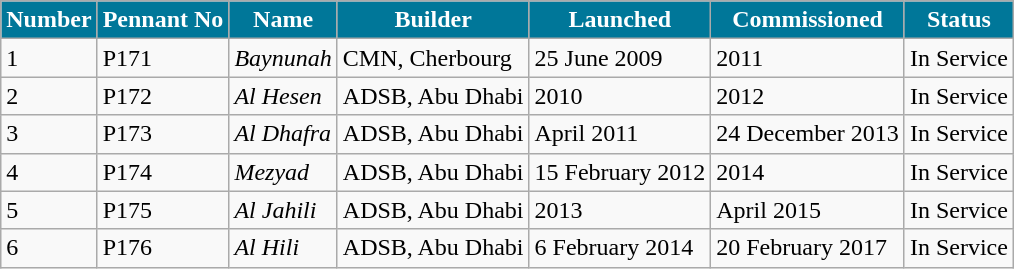<table class="wikitable">
<tr>
<th style="background:#079;color:#fff;">Number</th>
<th style="background:#079;color:#fff;">Pennant No</th>
<th style="background:#079;color:#fff;">Name</th>
<th style="background:#079;color:#fff;">Builder</th>
<th style="background:#079;color:#fff;">Launched</th>
<th style="background:#079;color:#fff;">Commissioned</th>
<th style="background:#079;color:#fff;">Status</th>
</tr>
<tr>
<td>1</td>
<td>P171</td>
<td><em>Baynunah</em></td>
<td>CMN, Cherbourg</td>
<td>25 June 2009</td>
<td>2011</td>
<td>In Service</td>
</tr>
<tr>
<td>2</td>
<td>P172</td>
<td><em>Al Hesen</em></td>
<td>ADSB, Abu Dhabi</td>
<td>2010</td>
<td>2012</td>
<td>In Service</td>
</tr>
<tr>
<td>3</td>
<td>P173</td>
<td><em>Al Dhafra</em></td>
<td>ADSB, Abu Dhabi</td>
<td>April 2011</td>
<td>24 December 2013</td>
<td>In Service</td>
</tr>
<tr>
<td>4</td>
<td>P174</td>
<td><em>Mezyad</em></td>
<td>ADSB, Abu Dhabi</td>
<td>15 February 2012</td>
<td>2014</td>
<td>In Service</td>
</tr>
<tr>
<td>5</td>
<td>P175</td>
<td><em>Al Jahili</em></td>
<td>ADSB, Abu Dhabi</td>
<td>2013</td>
<td>April 2015</td>
<td>In Service</td>
</tr>
<tr>
<td>6</td>
<td>P176</td>
<td><em>Al Hili </em></td>
<td>ADSB, Abu Dhabi</td>
<td>6 February 2014</td>
<td>20 February 2017</td>
<td>In Service</td>
</tr>
</table>
